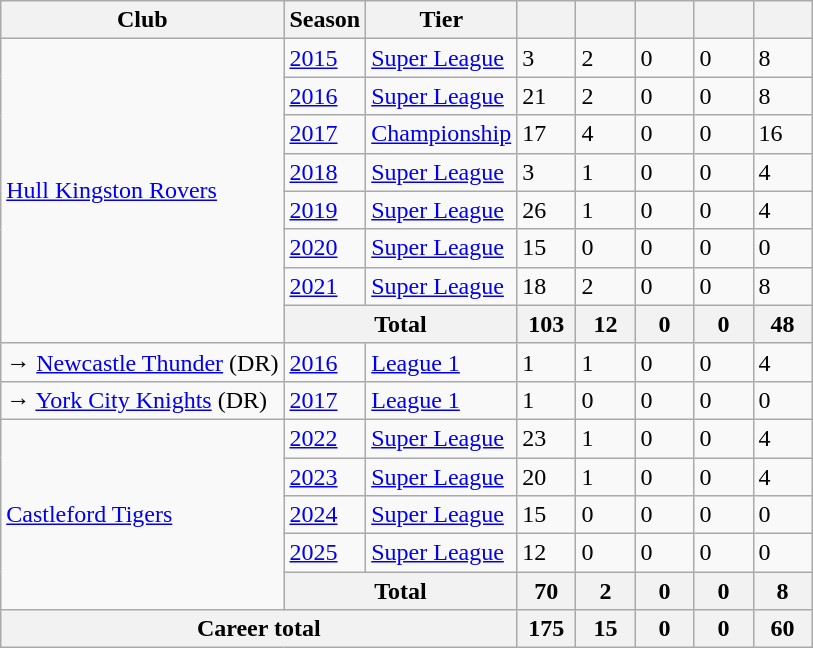<table class="wikitable defaultcenter">
<tr>
<th>Club</th>
<th>Season</th>
<th>Tier</th>
<th style="width:2em;"></th>
<th style="width:2em;"></th>
<th style="width:2em;"></th>
<th style="width:2em;"></th>
<th style="width:2em;"></th>
</tr>
<tr>
<td rowspan="8" style="text-align:left;"> <a href='#'>Hull Kingston Rovers</a></td>
<td><a href='#'>2015</a></td>
<td><a href='#'>Super League</a></td>
<td>3</td>
<td>2</td>
<td>0</td>
<td>0</td>
<td>8</td>
</tr>
<tr>
<td><a href='#'>2016</a></td>
<td><a href='#'>Super League</a></td>
<td>21</td>
<td>2</td>
<td>0</td>
<td>0</td>
<td>8</td>
</tr>
<tr>
<td><a href='#'>2017</a></td>
<td><a href='#'>Championship</a></td>
<td>17</td>
<td>4</td>
<td>0</td>
<td>0</td>
<td>16</td>
</tr>
<tr>
<td><a href='#'>2018</a></td>
<td><a href='#'>Super League</a></td>
<td>3</td>
<td>1</td>
<td>0</td>
<td>0</td>
<td>4</td>
</tr>
<tr>
<td><a href='#'>2019</a></td>
<td><a href='#'>Super League</a></td>
<td>26</td>
<td>1</td>
<td>0</td>
<td>0</td>
<td>4</td>
</tr>
<tr>
<td><a href='#'>2020</a></td>
<td><a href='#'>Super League</a></td>
<td>15</td>
<td>0</td>
<td>0</td>
<td>0</td>
<td>0</td>
</tr>
<tr>
<td><a href='#'>2021</a></td>
<td><a href='#'>Super League</a></td>
<td>18</td>
<td>2</td>
<td>0</td>
<td>0</td>
<td>8</td>
</tr>
<tr>
<th colspan="2">Total</th>
<th>103</th>
<th>12</th>
<th>0</th>
<th>0</th>
<th>48</th>
</tr>
<tr>
<td style="text-align:left;">→  <a href='#'>Newcastle Thunder</a> (DR)</td>
<td><a href='#'>2016</a></td>
<td><a href='#'>League 1</a></td>
<td>1</td>
<td>1</td>
<td>0</td>
<td>0</td>
<td>4</td>
</tr>
<tr>
<td style="text-align:left;">→  <a href='#'>York City Knights</a> (DR)</td>
<td><a href='#'>2017</a></td>
<td><a href='#'>League 1</a></td>
<td>1</td>
<td>0</td>
<td>0</td>
<td>0</td>
<td>0</td>
</tr>
<tr>
<td rowspan="5" style="text-align:left;"> <a href='#'>Castleford Tigers</a></td>
<td><a href='#'>2022</a></td>
<td><a href='#'>Super League</a></td>
<td>23</td>
<td>1</td>
<td>0</td>
<td>0</td>
<td>4</td>
</tr>
<tr>
<td><a href='#'>2023</a></td>
<td><a href='#'>Super League</a></td>
<td>20</td>
<td>1</td>
<td>0</td>
<td>0</td>
<td>4</td>
</tr>
<tr>
<td><a href='#'>2024</a></td>
<td><a href='#'>Super League</a></td>
<td>15</td>
<td>0</td>
<td>0</td>
<td>0</td>
<td>0</td>
</tr>
<tr>
<td><a href='#'>2025</a></td>
<td><a href='#'>Super League</a></td>
<td>12</td>
<td>0</td>
<td>0</td>
<td>0</td>
<td>0</td>
</tr>
<tr>
<th colspan="2">Total</th>
<th>70</th>
<th>2</th>
<th>0</th>
<th>0</th>
<th>8</th>
</tr>
<tr>
<th colspan="3">Career total</th>
<th>175</th>
<th>15</th>
<th>0</th>
<th>0</th>
<th>60</th>
</tr>
</table>
